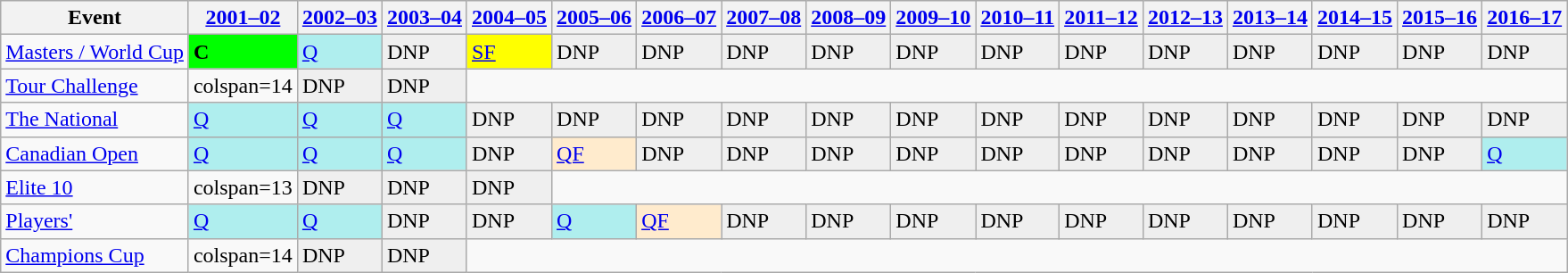<table class="wikitable">
<tr>
<th>Event</th>
<th><a href='#'>2001–02</a></th>
<th><a href='#'>2002–03</a></th>
<th><a href='#'>2003–04</a></th>
<th><a href='#'>2004–05</a></th>
<th><a href='#'>2005–06</a></th>
<th><a href='#'>2006–07</a></th>
<th><a href='#'>2007–08</a></th>
<th><a href='#'>2008–09</a></th>
<th><a href='#'>2009–10</a></th>
<th><a href='#'>2010–11</a></th>
<th><a href='#'>2011–12</a></th>
<th><a href='#'>2012–13</a></th>
<th><a href='#'>2013–14</a></th>
<th><a href='#'>2014–15</a></th>
<th><a href='#'>2015–16</a></th>
<th><a href='#'>2016–17</a></th>
</tr>
<tr>
<td><a href='#'>Masters / World Cup</a></td>
<td style="background:#0f0;"><strong>C</strong></td>
<td style="background:#afeeee;"><a href='#'>Q</a></td>
<td style="background:#EFEFEF;">DNP</td>
<td style="background:yellow;"><a href='#'>SF</a></td>
<td style="background:#EFEFEF;">DNP</td>
<td style="background:#EFEFEF;">DNP</td>
<td style="background:#EFEFEF;">DNP</td>
<td style="background:#EFEFEF;">DNP</td>
<td style="background:#EFEFEF;">DNP</td>
<td style="background:#EFEFEF;">DNP</td>
<td style="background:#EFEFEF;">DNP</td>
<td style="background:#EFEFEF;">DNP</td>
<td style="background:#EFEFEF;">DNP</td>
<td style="background:#EFEFEF;">DNP</td>
<td style="background:#EFEFEF;">DNP</td>
<td style="background:#EFEFEF;">DNP</td>
</tr>
<tr>
<td><a href='#'>Tour Challenge</a></td>
<td>colspan=14 </td>
<td style="background:#EFEFEF;">DNP</td>
<td style="background:#EFEFEF;">DNP</td>
</tr>
<tr>
<td><a href='#'>The National</a></td>
<td style="background:#afeeee;"><a href='#'>Q</a></td>
<td style="background:#afeeee;"><a href='#'>Q</a></td>
<td style="background:#afeeee;"><a href='#'>Q</a></td>
<td style="background:#EFEFEF;">DNP</td>
<td style="background:#EFEFEF;">DNP</td>
<td style="background:#EFEFEF;">DNP</td>
<td style="background:#EFEFEF;">DNP</td>
<td style="background:#EFEFEF;">DNP</td>
<td style="background:#EFEFEF;">DNP</td>
<td style="background:#EFEFEF;">DNP</td>
<td style="background:#EFEFEF;">DNP</td>
<td style="background:#EFEFEF;">DNP</td>
<td style="background:#EFEFEF;">DNP</td>
<td style="background:#EFEFEF;">DNP</td>
<td style="background:#EFEFEF;">DNP</td>
<td style="background:#EFEFEF;">DNP</td>
</tr>
<tr>
<td><a href='#'>Canadian Open</a></td>
<td style="background:#afeeee;"><a href='#'>Q</a></td>
<td style="background:#afeeee;"><a href='#'>Q</a></td>
<td style="background:#afeeee;"><a href='#'>Q</a></td>
<td style="background:#EFEFEF;">DNP</td>
<td style="background:#ffebcd;"><a href='#'>QF</a></td>
<td style="background:#EFEFEF;">DNP</td>
<td style="background:#EFEFEF;">DNP</td>
<td style="background:#EFEFEF;">DNP</td>
<td style="background:#EFEFEF;">DNP</td>
<td style="background:#EFEFEF;">DNP</td>
<td style="background:#EFEFEF;">DNP</td>
<td style="background:#EFEFEF;">DNP</td>
<td style="background:#EFEFEF;">DNP</td>
<td style="background:#EFEFEF;">DNP</td>
<td style="background:#EFEFEF;">DNP</td>
<td style="background:#afeeee;"><a href='#'>Q</a></td>
</tr>
<tr>
<td><a href='#'>Elite 10</a></td>
<td>colspan=13 </td>
<td style="background:#EFEFEF;">DNP</td>
<td style="background:#EFEFEF;">DNP</td>
<td style="background:#EFEFEF;">DNP</td>
</tr>
<tr>
<td><a href='#'>Players'</a></td>
<td style="background:#afeeee;"><a href='#'>Q</a></td>
<td style="background:#afeeee;"><a href='#'>Q</a></td>
<td style="background:#EFEFEF;">DNP</td>
<td style="background:#EFEFEF;">DNP</td>
<td style="background:#afeeee;"><a href='#'>Q</a></td>
<td style="background:#ffebcd;"><a href='#'>QF</a></td>
<td style="background:#EFEFEF;">DNP</td>
<td style="background:#EFEFEF;">DNP</td>
<td style="background:#EFEFEF;">DNP</td>
<td style="background:#EFEFEF;">DNP</td>
<td style="background:#EFEFEF;">DNP</td>
<td style="background:#EFEFEF;">DNP</td>
<td style="background:#EFEFEF;">DNP</td>
<td style="background:#EFEFEF;">DNP</td>
<td style="background:#EFEFEF;">DNP</td>
<td style="background:#EFEFEF;">DNP</td>
</tr>
<tr>
<td><a href='#'>Champions Cup</a></td>
<td>colspan=14 </td>
<td style="background:#EFEFEF;">DNP</td>
<td style="background:#EFEFEF;">DNP</td>
</tr>
</table>
